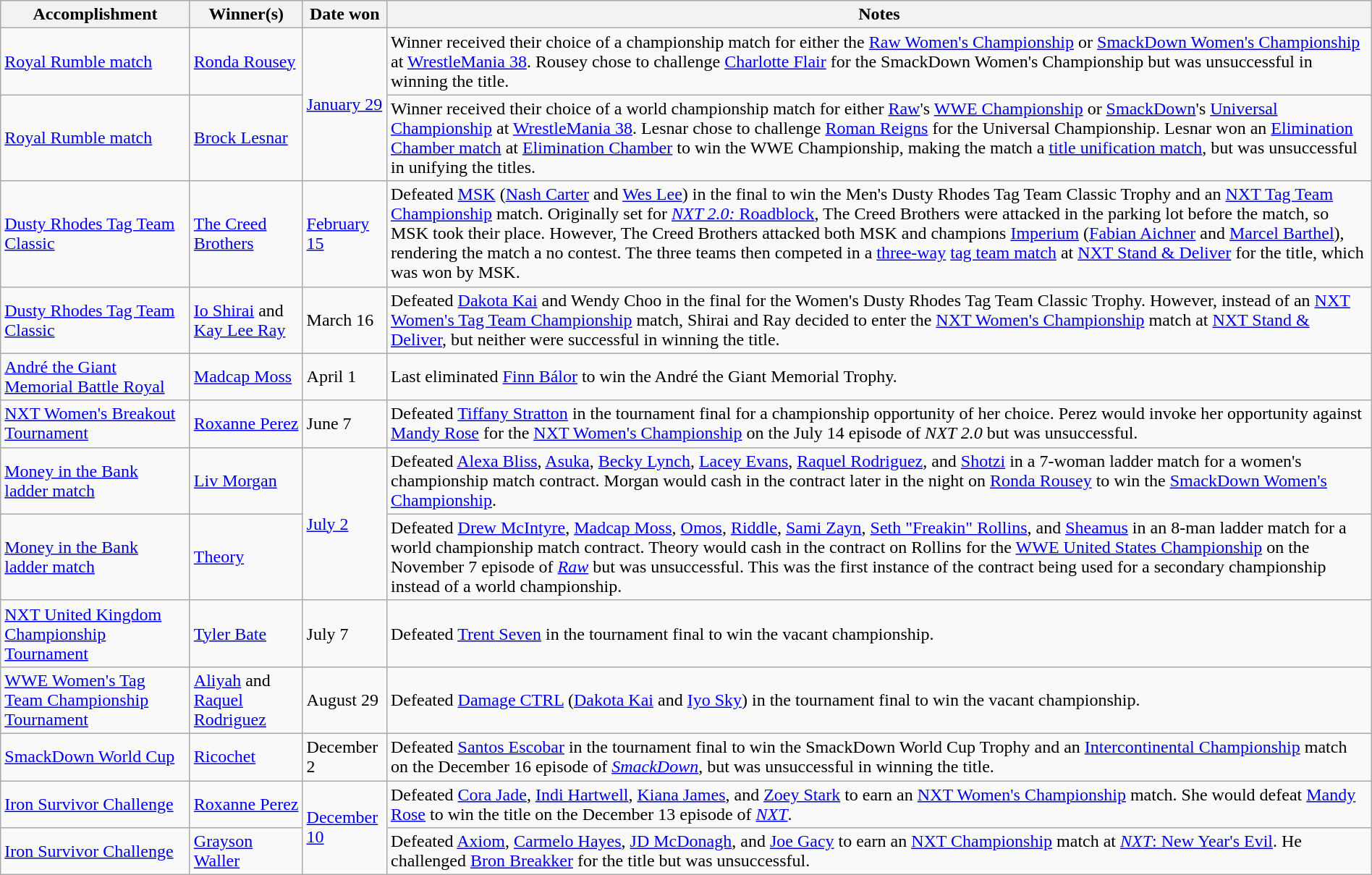<table class="wikitable" style="width:100%;">
<tr>
<th>Accomplishment</th>
<th>Winner(s)</th>
<th>Date won</th>
<th>Notes</th>
</tr>
<tr>
<td><a href='#'>Royal Rumble match</a><br></td>
<td><a href='#'>Ronda Rousey</a></td>
<td rowspan=2><a href='#'>January 29</a></td>
<td>Winner received their choice of a championship match for either the <a href='#'>Raw Women's Championship</a> or <a href='#'>SmackDown Women's Championship</a> at <a href='#'>WrestleMania 38</a>. Rousey chose to challenge <a href='#'>Charlotte Flair</a> for the SmackDown Women's Championship but was unsuccessful in winning the title.</td>
</tr>
<tr>
<td><a href='#'>Royal Rumble match</a><br></td>
<td><a href='#'>Brock Lesnar</a></td>
<td>Winner received their choice of a world championship match for either <a href='#'>Raw</a>'s <a href='#'>WWE Championship</a> or <a href='#'>SmackDown</a>'s <a href='#'>Universal Championship</a> at <a href='#'>WrestleMania 38</a>. Lesnar chose to challenge <a href='#'>Roman Reigns</a> for the Universal Championship. Lesnar won an <a href='#'>Elimination Chamber match</a> at <a href='#'>Elimination Chamber</a> to win the WWE Championship, making the match a <a href='#'>title unification match</a>, but was unsuccessful in unifying the titles.</td>
</tr>
<tr>
<td><a href='#'>Dusty Rhodes Tag Team Classic</a><br></td>
<td><a href='#'>The Creed Brothers</a><br></td>
<td><a href='#'>February 15</a></td>
<td>Defeated <a href='#'>MSK</a> (<a href='#'>Nash Carter</a> and <a href='#'>Wes Lee</a>) in the final to win the Men's Dusty Rhodes Tag Team Classic Trophy and an <a href='#'>NXT Tag Team Championship</a> match. Originally set for <a href='#'><em>NXT 2.0:</em> Roadblock</a>, The Creed Brothers were attacked in the parking lot before the match, so MSK took their place. However, The Creed Brothers attacked both MSK and champions <a href='#'>Imperium</a> (<a href='#'>Fabian Aichner</a> and <a href='#'>Marcel Barthel</a>), rendering the match a no contest. The three teams then competed in a <a href='#'>three-way</a> <a href='#'>tag team match</a> at <a href='#'>NXT Stand & Deliver</a> for the title, which was won by MSK.</td>
</tr>
<tr>
<td><a href='#'>Dusty Rhodes Tag Team Classic</a><br></td>
<td><a href='#'>Io Shirai</a> and <a href='#'>Kay Lee Ray</a></td>
<td>March 16</td>
<td>Defeated <a href='#'>Dakota Kai</a> and Wendy Choo in the final for the Women's Dusty Rhodes Tag Team Classic Trophy. However, instead of an <a href='#'>NXT Women's Tag Team Championship</a> match, Shirai and Ray decided to enter the <a href='#'>NXT Women's Championship</a> match at <a href='#'>NXT Stand & Deliver</a>, but neither were successful in winning the title.</td>
</tr>
<tr>
<td><a href='#'>André the Giant Memorial Battle Royal</a></td>
<td><a href='#'>Madcap Moss</a></td>
<td>April 1</td>
<td>Last eliminated <a href='#'>Finn Bálor</a> to win the André the Giant Memorial Trophy.</td>
</tr>
<tr>
<td><a href='#'>NXT Women's Breakout Tournament</a></td>
<td><a href='#'>Roxanne Perez</a></td>
<td>June 7</td>
<td>Defeated <a href='#'>Tiffany Stratton</a> in the tournament final for a championship opportunity of her choice. Perez would invoke her opportunity against <a href='#'>Mandy Rose</a> for the <a href='#'>NXT Women's Championship</a> on the July 14 episode of <em>NXT 2.0</em> but was unsuccessful.</td>
</tr>
<tr>
<td><a href='#'>Money in the Bank ladder match</a><br></td>
<td><a href='#'>Liv Morgan</a></td>
<td rowspan=2><a href='#'>July 2</a></td>
<td>Defeated <a href='#'>Alexa Bliss</a>, <a href='#'>Asuka</a>, <a href='#'>Becky Lynch</a>, <a href='#'>Lacey Evans</a>, <a href='#'>Raquel Rodriguez</a>, and <a href='#'>Shotzi</a> in a 7-woman ladder match for a women's championship match contract. Morgan would cash in the contract later in the night on <a href='#'>Ronda Rousey</a> to win the <a href='#'>SmackDown Women's Championship</a>.</td>
</tr>
<tr>
<td><a href='#'>Money in the Bank ladder match</a><br></td>
<td><a href='#'>Theory</a></td>
<td>Defeated <a href='#'>Drew McIntyre</a>, <a href='#'>Madcap Moss</a>, <a href='#'>Omos</a>, <a href='#'>Riddle</a>, <a href='#'>Sami Zayn</a>, <a href='#'>Seth "Freakin" Rollins</a>, and <a href='#'>Sheamus</a> in an 8-man ladder match for a world championship match contract. Theory would cash in the contract on Rollins for the <a href='#'>WWE United States Championship</a> on the November 7 episode of <a href='#'><em>Raw</em></a> but was unsuccessful. This was the first instance of the contract being used for a secondary championship instead of a world championship.</td>
</tr>
<tr>
<td><a href='#'>NXT United Kingdom Championship Tournament</a></td>
<td><a href='#'>Tyler Bate</a></td>
<td>July 7<br></td>
<td>Defeated <a href='#'>Trent Seven</a> in the tournament final to win the vacant championship.</td>
</tr>
<tr>
<td><a href='#'>WWE Women's Tag Team Championship Tournament</a></td>
<td><a href='#'>Aliyah</a> and <a href='#'>Raquel Rodriguez</a></td>
<td>August 29</td>
<td>Defeated <a href='#'>Damage CTRL</a> (<a href='#'>Dakota Kai</a> and <a href='#'>Iyo Sky</a>) in the tournament final to win the vacant championship.</td>
</tr>
<tr>
<td><a href='#'>SmackDown World Cup</a></td>
<td><a href='#'>Ricochet</a></td>
<td>December 2</td>
<td>Defeated <a href='#'>Santos Escobar</a> in the tournament final to win the SmackDown World Cup Trophy and an <a href='#'>Intercontinental Championship</a> match on the December 16 episode of <em><a href='#'>SmackDown</a></em>, but was unsuccessful in winning the title.</td>
</tr>
<tr>
<td><a href='#'>Iron Survivor Challenge</a><br></td>
<td><a href='#'>Roxanne Perez</a></td>
<td rowspan=2><a href='#'>December 10</a></td>
<td>Defeated <a href='#'>Cora Jade</a>, <a href='#'>Indi Hartwell</a>, <a href='#'>Kiana James</a>, and <a href='#'>Zoey Stark</a> to earn an <a href='#'>NXT Women's Championship</a> match. She would defeat <a href='#'>Mandy Rose</a> to win the title on the December 13 episode of <em><a href='#'>NXT</a></em>.</td>
</tr>
<tr>
<td><a href='#'>Iron Survivor Challenge</a><br></td>
<td><a href='#'>Grayson Waller</a></td>
<td>Defeated <a href='#'>Axiom</a>, <a href='#'>Carmelo Hayes</a>, <a href='#'>JD McDonagh</a>, and <a href='#'>Joe Gacy</a> to earn an <a href='#'>NXT Championship</a> match at <a href='#'><em>NXT</em>: New Year's Evil</a>. He challenged <a href='#'>Bron Breakker</a> for the title but was unsuccessful.</td>
</tr>
</table>
